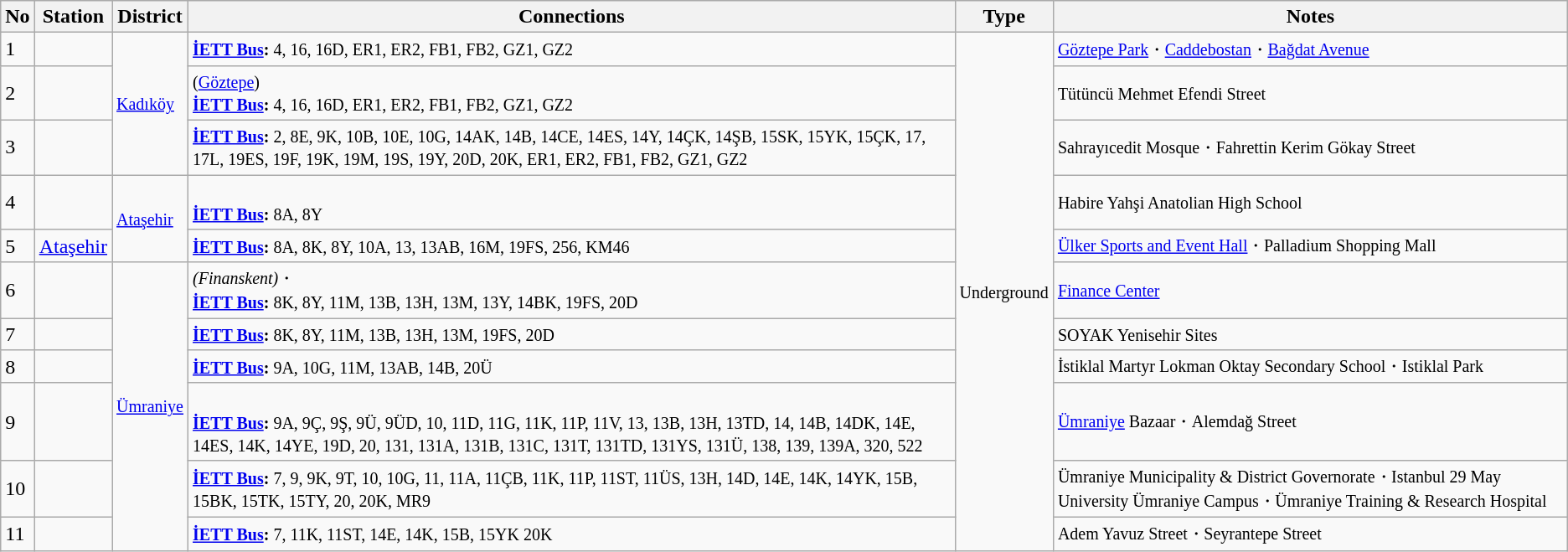<table class="wikitable">
<tr>
<th>No</th>
<th>Station</th>
<th>District</th>
<th>Connections</th>
<th>Type</th>
<th>Notes</th>
</tr>
<tr>
<td>1</td>
<td></td>
<td rowspan=3><small><a href='#'>Kadıköy</a></small></td>
<td><small><strong><a href='#'>İETT Bus</a>:</strong> 4, 16, 16D, ER1, ER2, FB1, FB2, GZ1, GZ2</small></td>
<td rowspan="11"><small>Underground</small></td>
<td><small><a href='#'>Göztepe Park</a>・<a href='#'>Caddebostan</a>・<a href='#'>Bağdat Avenue</a></small></td>
</tr>
<tr>
<td>2</td>
<td></td>
<td><small> (<a href='#'>Göztepe</a>)</small><br><small><strong><a href='#'>İETT Bus</a>:</strong> 4, 16, 16D, ER1, ER2, FB1, FB2, GZ1, GZ2</small></td>
<td><small>Tütüncü Mehmet Efendi Street</small></td>
</tr>
<tr>
<td>3</td>
<td></td>
<td><small><strong><a href='#'>İETT Bus</a>:</strong> 2, 8E, 9K, 10B, 10E, 10G, 14AK, 14B, 14CE, 14ES, 14Y, 14ÇK, 14ŞB, 15SK, 15YK, 15ÇK, 17, 17L, 19ES, 19F, 19K, 19M, 19S, 19Y, 20D, 20K, ER1, ER2, FB1, FB2, GZ1, GZ2</small></td>
<td><small>Sahrayıcedit Mosque・Fahrettin Kerim Gökay Street</small></td>
</tr>
<tr>
<td>4</td>
<td></td>
<td rowspan=2><small><a href='#'>Ataşehir</a></small></td>
<td><small></small><br><small><strong><a href='#'>İETT Bus</a>:</strong> 8A, 8Y</small></td>
<td><small>Habire Yahşi Anatolian High School</small></td>
</tr>
<tr>
<td>5</td>
<td><a href='#'>Ataşehir</a></td>
<td><small><strong><a href='#'>İETT Bus</a>:</strong> 8A, 8K, 8Y, 10A, 13, 13AB, 16M, 19FS, 256, KM46</small></td>
<td><small><a href='#'>Ülker Sports and Event Hall</a>・Palladium Shopping Mall</small></td>
</tr>
<tr>
<td>6</td>
<td></td>
<td rowspan=6><small><a href='#'>Ümraniye</a></small></td>
<td><small> <em>(Finanskent)</em>・</small><br><small><strong><a href='#'>İETT Bus</a>:</strong> 8K, 8Y, 11M, 13B, 13H, 13M, 13Y, 14BK, 19FS, 20D</small></td>
<td><small><a href='#'>Finance Center</a></small></td>
</tr>
<tr>
<td>7</td>
<td></td>
<td><small><strong><a href='#'>İETT Bus</a>:</strong> 8K, 8Y, 11M, 13B, 13H, 13M, 19FS, 20D</small></td>
<td><small>SOYAK Yenisehir Sites</small></td>
</tr>
<tr>
<td>8</td>
<td></td>
<td><small><strong><a href='#'>İETT Bus</a>:</strong> 9A, 10G, 11M, 13AB, 14B, 20Ü</small></td>
<td><small>İstiklal Martyr Lokman Oktay Secondary School・Istiklal Park</small></td>
</tr>
<tr>
<td>9</td>
<td></td>
<td><small></small><br><small><strong><a href='#'>İETT Bus</a>:</strong> 9A, 9Ç, 9Ş, 9Ü, 9ÜD, 10, 11D, 11G, 11K, 11P, 11V, 13, 13B, 13H, 13TD, 14, 14B, 14DK, 14E, 14ES, 14K, 14YE, 19D, 20, 131, 131A, 131B, 131C, 131T, 131TD, 131YS, 131Ü, 138, 139, 139A, 320, 522</small></td>
<td><small><a href='#'>Ümraniye</a> Bazaar・Alemdağ Street</small></td>
</tr>
<tr>
<td>10</td>
<td></td>
<td><small><strong><a href='#'>İETT Bus</a>:</strong> 7, 9, 9K, 9T, 10, 10G, 11, 11A, 11ÇB, 11K, 11P, 11ST, 11ÜS, 13H, 14D, 14E, 14K, 14YK, 15B, 15BK, 15TK, 15TY, 20, 20K, MR9</small></td>
<td><small>Ümraniye Municipality & District Governorate・Istanbul 29 May University Ümraniye Campus・Ümraniye Training & Research Hospital</small></td>
</tr>
<tr>
<td>11</td>
<td></td>
<td><small><strong><a href='#'>İETT Bus</a>:</strong> 7, 11K, 11ST, 14E, 14K, 15B, 15YK 20K</small></td>
<td><small>Adem Yavuz Street・Seyrantepe Street</small></td>
</tr>
</table>
